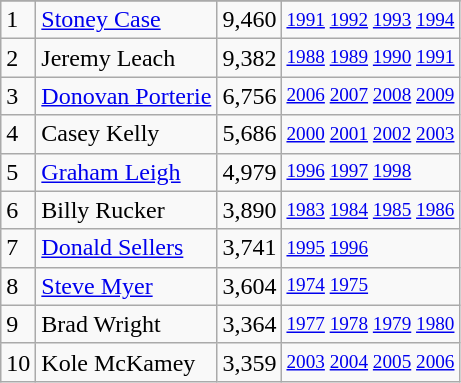<table class="wikitable">
<tr>
</tr>
<tr>
<td>1</td>
<td><a href='#'>Stoney Case</a></td>
<td>9,460</td>
<td style="font-size:80%;"><a href='#'>1991</a> <a href='#'>1992</a> <a href='#'>1993</a> <a href='#'>1994</a></td>
</tr>
<tr>
<td>2</td>
<td>Jeremy Leach</td>
<td>9,382</td>
<td style="font-size:80%;"><a href='#'>1988</a> <a href='#'>1989</a> <a href='#'>1990</a> <a href='#'>1991</a></td>
</tr>
<tr>
<td>3</td>
<td><a href='#'>Donovan Porterie</a></td>
<td>6,756</td>
<td style="font-size:80%;"><a href='#'>2006</a> <a href='#'>2007</a> <a href='#'>2008</a> <a href='#'>2009</a></td>
</tr>
<tr>
<td>4</td>
<td>Casey Kelly</td>
<td>5,686</td>
<td style="font-size:80%;"><a href='#'>2000</a> <a href='#'>2001</a> <a href='#'>2002</a> <a href='#'>2003</a></td>
</tr>
<tr>
<td>5</td>
<td><a href='#'>Graham Leigh</a></td>
<td>4,979</td>
<td style="font-size:80%;"><a href='#'>1996</a> <a href='#'>1997</a> <a href='#'>1998</a></td>
</tr>
<tr>
<td>6</td>
<td>Billy Rucker</td>
<td>3,890</td>
<td style="font-size:80%;"><a href='#'>1983</a> <a href='#'>1984</a> <a href='#'>1985</a> <a href='#'>1986</a></td>
</tr>
<tr>
<td>7</td>
<td><a href='#'>Donald Sellers</a></td>
<td>3,741</td>
<td style="font-size:80%;"><a href='#'>1995</a> <a href='#'>1996</a></td>
</tr>
<tr>
<td>8</td>
<td><a href='#'>Steve Myer</a></td>
<td>3,604</td>
<td style="font-size:80%;"><a href='#'>1974</a> <a href='#'>1975</a></td>
</tr>
<tr>
<td>9</td>
<td>Brad Wright</td>
<td>3,364</td>
<td style="font-size:80%;"><a href='#'>1977</a> <a href='#'>1978</a> <a href='#'>1979</a> <a href='#'>1980</a></td>
</tr>
<tr>
<td>10</td>
<td>Kole McKamey</td>
<td>3,359</td>
<td style="font-size:80%;"><a href='#'>2003</a> <a href='#'>2004</a> <a href='#'>2005</a> <a href='#'>2006</a></td>
</tr>
</table>
